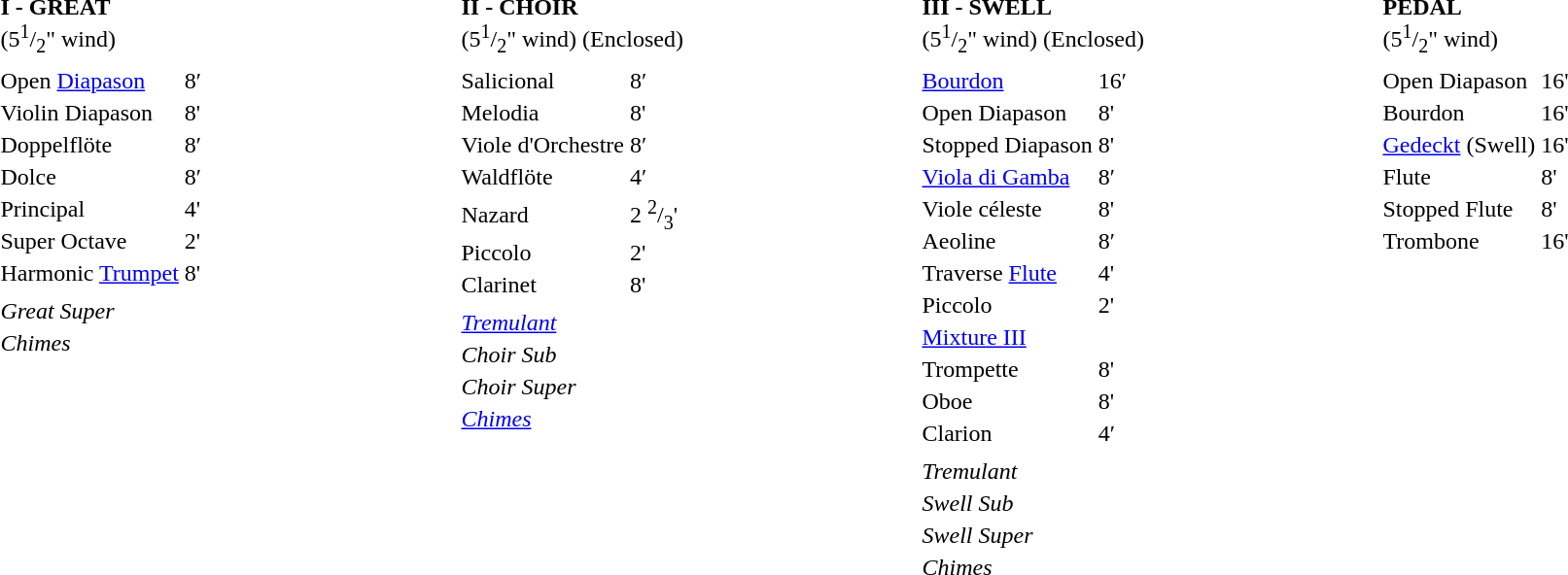<table border="0" cellspacing="0" cellpadding="10" width="100%" style="border-collapse:collapse;">
<tr>
<td width="25%" style="vertical-align:top"><br><table border="0">
<tr>
<td colspan=2><strong>I - GREAT</strong><br>(5<sup>1</sup>/<sub>2</sub>" wind)</td>
</tr>
</table>
<table border="0">
<tr>
<td>Open <a href='#'>Diapason</a></td>
<td>8′</td>
</tr>
<tr>
<td>Violin Diapason</td>
<td>8'</td>
</tr>
<tr>
<td>Doppelflöte</td>
<td>8′</td>
</tr>
<tr>
<td>Dolce</td>
<td>8′</td>
</tr>
<tr>
<td>Principal</td>
<td>4'</td>
</tr>
<tr>
<td>Super Octave</td>
<td>2'</td>
</tr>
<tr>
<td>Harmonic <a href='#'>Trumpet</a></td>
<td>8'</td>
</tr>
<tr>
</tr>
</table>
<table border="0">
<tr>
<td><em>Great Super</em></td>
</tr>
<tr>
<td><em>Chimes</em></td>
</tr>
</table>
</td>
<td width="25%" style="vertical-align:top"><br><table border="0">
<tr>
<td colspan=2><strong>II - CHOIR</strong><br>(5<sup>1</sup>/<sub>2</sub>" wind) (Enclosed)</td>
</tr>
</table>
<table border="0">
<tr>
<td>Salicional</td>
<td>8′</td>
</tr>
<tr>
<td>Melodia</td>
<td>8'</td>
</tr>
<tr>
<td>Viole d'Orchestre</td>
<td>8′</td>
</tr>
<tr>
<td>Waldflöte</td>
<td>4′</td>
</tr>
<tr>
<td>Nazard</td>
<td>2 <sup>2</sup>/<sub>3</sub>'</td>
</tr>
<tr>
<td>Piccolo</td>
<td>2'</td>
</tr>
<tr>
<td>Clarinet</td>
<td>8'</td>
</tr>
<tr>
</tr>
</table>
<table border="0">
<tr>
<td><em><a href='#'>Tremulant</a></em></td>
</tr>
<tr>
<td><em>Choir Sub</em></td>
</tr>
<tr>
<td><em>Choir Super</em></td>
</tr>
<tr>
<td><em><a href='#'>Chimes</a></em></td>
</tr>
</table>
</td>
<td width="25%" style="vertical-align:top"><br><table border="0">
<tr>
<td colspan=2><strong>III - SWELL</strong><br>(5<sup>1</sup>/<sub>2</sub>" wind) (Enclosed)</td>
</tr>
</table>
<table border="0">
<tr>
<td><a href='#'>Bourdon</a></td>
<td>16′</td>
</tr>
<tr>
<td>Open Diapason</td>
<td>8'</td>
</tr>
<tr>
<td>Stopped Diapason</td>
<td>8'</td>
</tr>
<tr>
<td><a href='#'>Viola di Gamba</a></td>
<td>8′</td>
</tr>
<tr>
<td>Viole céleste</td>
<td>8'</td>
</tr>
<tr>
<td>Aeoline</td>
<td>8′</td>
</tr>
<tr>
<td>Traverse <a href='#'>Flute</a></td>
<td>4'</td>
</tr>
<tr>
<td>Piccolo</td>
<td>2'</td>
</tr>
<tr>
<td><a href='#'>Mixture III</a></td>
<td></td>
</tr>
<tr>
<td>Trompette</td>
<td>8'</td>
</tr>
<tr>
<td>Oboe</td>
<td>8'</td>
</tr>
<tr>
<td>Clarion</td>
<td>4′</td>
</tr>
<tr>
</tr>
</table>
<table border="0">
<tr>
<td><em>Tremulant</em></td>
</tr>
<tr>
<td><em>Swell Sub</em></td>
</tr>
<tr>
<td><em>Swell Super</em></td>
</tr>
<tr>
<td><em>Chimes</em></td>
</tr>
</table>
</td>
<td width="25%" style="vertical-align:top"><br><table border="0">
<tr>
<td colspan=2><strong>PEDAL</strong><br>(5<sup>1</sup>/<sub>2</sub>" wind)</td>
</tr>
</table>
<table border="0">
<tr>
<td>Open Diapason</td>
<td>16'</td>
</tr>
<tr>
<td>Bourdon</td>
<td>16'</td>
</tr>
<tr>
<td><a href='#'>Gedeckt</a>  (Swell)</td>
<td>16'</td>
</tr>
<tr>
<td>Flute</td>
<td>8'</td>
</tr>
<tr>
<td>Stopped Flute</td>
<td>8'</td>
</tr>
<tr>
<td>Trombone</td>
<td>16'</td>
</tr>
<tr>
</tr>
</table>
</td>
</tr>
</table>
